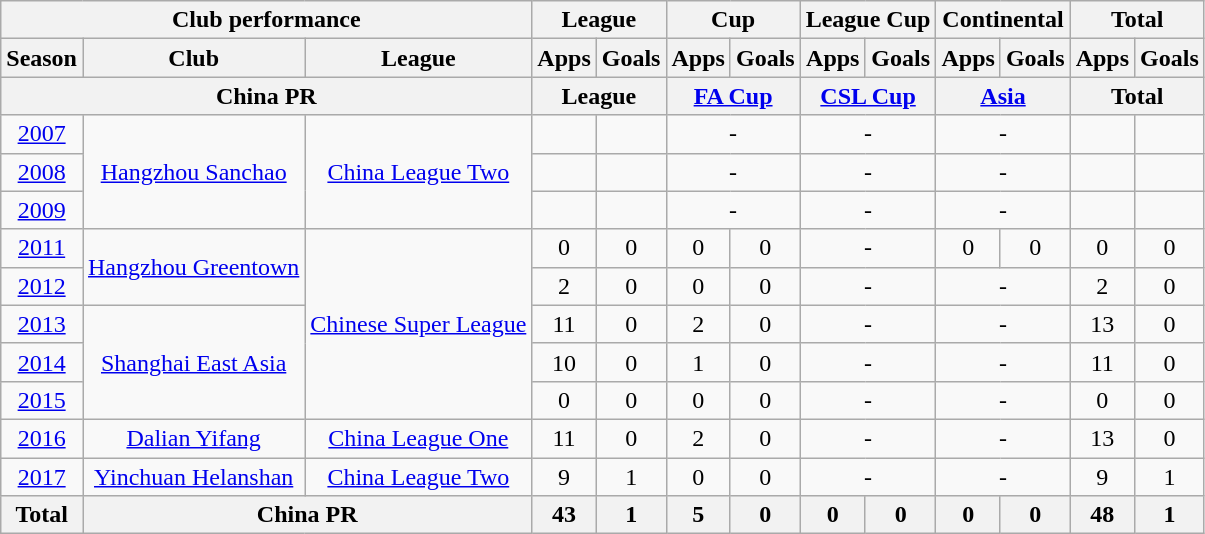<table class="wikitable" style="text-align:center">
<tr>
<th colspan=3>Club performance</th>
<th colspan=2>League</th>
<th colspan=2>Cup</th>
<th colspan=2>League Cup</th>
<th colspan=2>Continental</th>
<th colspan=2>Total</th>
</tr>
<tr>
<th>Season</th>
<th>Club</th>
<th>League</th>
<th>Apps</th>
<th>Goals</th>
<th>Apps</th>
<th>Goals</th>
<th>Apps</th>
<th>Goals</th>
<th>Apps</th>
<th>Goals</th>
<th>Apps</th>
<th>Goals</th>
</tr>
<tr>
<th colspan=3>China PR</th>
<th colspan=2>League</th>
<th colspan=2><a href='#'>FA Cup</a></th>
<th colspan=2><a href='#'>CSL Cup</a></th>
<th colspan=2><a href='#'>Asia</a></th>
<th colspan=2>Total</th>
</tr>
<tr>
<td><a href='#'>2007</a></td>
<td rowspan="3"><a href='#'>Hangzhou Sanchao</a></td>
<td rowspan="3"><a href='#'>China League Two</a></td>
<td></td>
<td></td>
<td colspan="2">-</td>
<td colspan="2">-</td>
<td colspan="2">-</td>
<td></td>
<td></td>
</tr>
<tr>
<td><a href='#'>2008</a></td>
<td></td>
<td></td>
<td colspan="2">-</td>
<td colspan="2">-</td>
<td colspan="2">-</td>
<td></td>
<td></td>
</tr>
<tr>
<td><a href='#'>2009</a></td>
<td></td>
<td></td>
<td colspan="2">-</td>
<td colspan="2">-</td>
<td colspan="2">-</td>
<td></td>
<td></td>
</tr>
<tr>
<td><a href='#'>2011</a></td>
<td rowspan="2"><a href='#'>Hangzhou Greentown</a></td>
<td rowspan="5"><a href='#'>Chinese Super League</a></td>
<td>0</td>
<td>0</td>
<td>0</td>
<td>0</td>
<td colspan="2">-</td>
<td>0</td>
<td>0</td>
<td>0</td>
<td>0</td>
</tr>
<tr>
<td><a href='#'>2012</a></td>
<td>2</td>
<td>0</td>
<td>0</td>
<td>0</td>
<td colspan="2">-</td>
<td colspan="2">-</td>
<td>2</td>
<td>0</td>
</tr>
<tr>
<td><a href='#'>2013</a></td>
<td rowspan="3"><a href='#'>Shanghai East Asia</a></td>
<td>11</td>
<td>0</td>
<td>2</td>
<td>0</td>
<td colspan="2">-</td>
<td colspan="2">-</td>
<td>13</td>
<td>0</td>
</tr>
<tr>
<td><a href='#'>2014</a></td>
<td>10</td>
<td>0</td>
<td>1</td>
<td>0</td>
<td colspan="2">-</td>
<td colspan="2">-</td>
<td>11</td>
<td>0</td>
</tr>
<tr>
<td><a href='#'>2015</a></td>
<td>0</td>
<td>0</td>
<td>0</td>
<td>0</td>
<td colspan="2">-</td>
<td colspan="2">-</td>
<td>0</td>
<td>0</td>
</tr>
<tr>
<td><a href='#'>2016</a></td>
<td rowspan="1"><a href='#'>Dalian Yifang</a></td>
<td rowspan="1"><a href='#'>China League One</a></td>
<td>11</td>
<td>0</td>
<td>2</td>
<td>0</td>
<td colspan="2">-</td>
<td colspan="2">-</td>
<td>13</td>
<td>0</td>
</tr>
<tr>
<td><a href='#'>2017</a></td>
<td rowspan="1"><a href='#'>Yinchuan Helanshan</a></td>
<td rowspan="1"><a href='#'>China League Two</a></td>
<td>9</td>
<td>1</td>
<td>0</td>
<td>0</td>
<td colspan="2">-</td>
<td colspan="2">-</td>
<td>9</td>
<td>1</td>
</tr>
<tr>
<th rowspan=3>Total</th>
<th colspan=2>China PR</th>
<th>43</th>
<th>1</th>
<th>5</th>
<th>0</th>
<th>0</th>
<th>0</th>
<th>0</th>
<th>0</th>
<th>48</th>
<th>1</th>
</tr>
</table>
